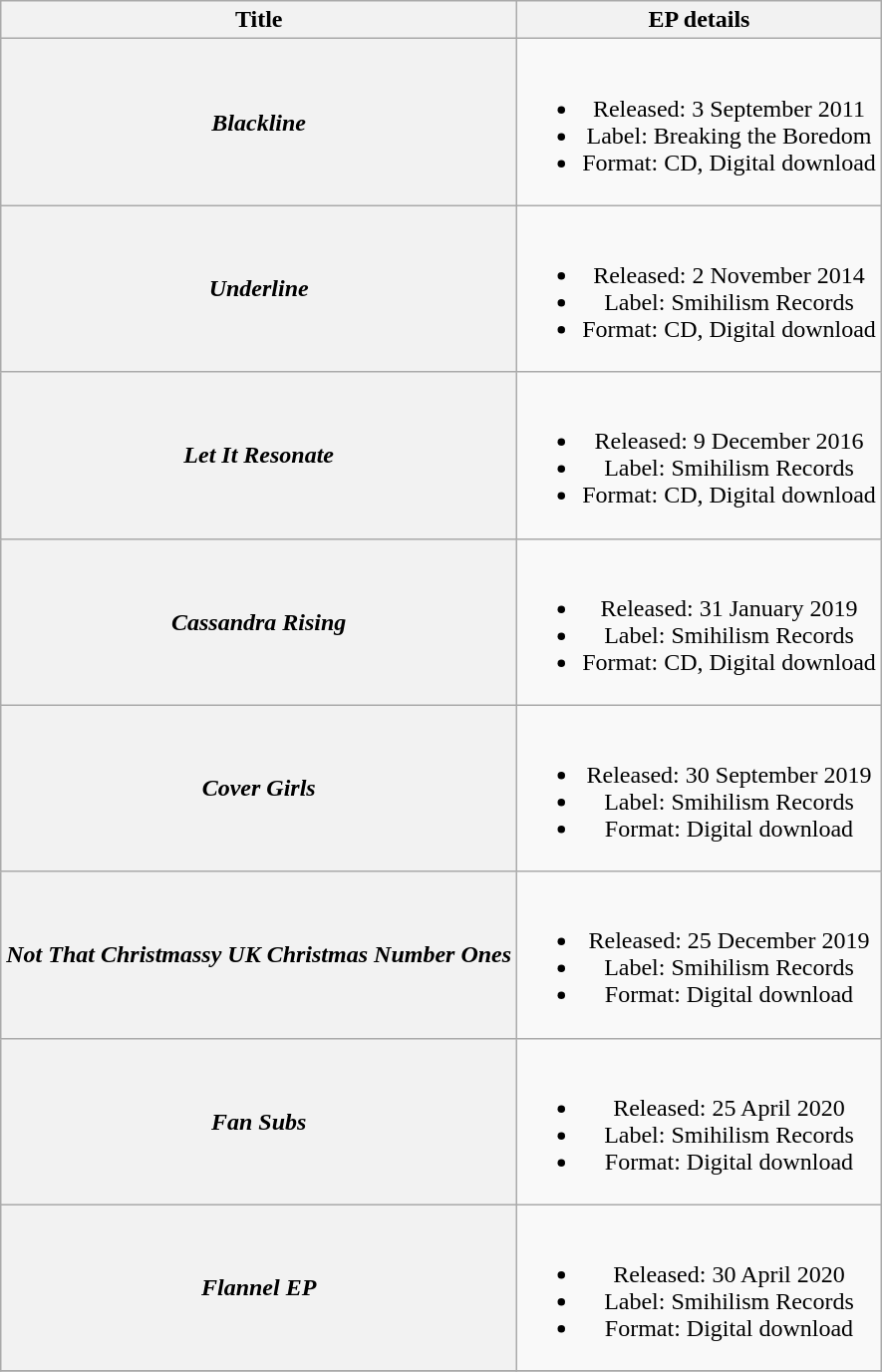<table class="wikitable plainrowheaders" style="text-align:center;">
<tr>
<th scope="col">Title</th>
<th scope="col">EP details</th>
</tr>
<tr>
<th scope="row"><em>Blackline</em></th>
<td><br><ul><li>Released: 3 September 2011</li><li>Label: Breaking the Boredom</li><li>Format: CD, Digital download</li></ul></td>
</tr>
<tr>
<th scope="row"><em>Underline</em></th>
<td><br><ul><li>Released: 2 November 2014</li><li>Label: Smihilism Records</li><li>Format: CD, Digital download</li></ul></td>
</tr>
<tr>
<th scope="row"><em>Let It Resonate</em></th>
<td><br><ul><li>Released: 9 December 2016</li><li>Label: Smihilism Records</li><li>Format: CD, Digital download</li></ul></td>
</tr>
<tr>
<th scope="row"><em>Cassandra Rising</em></th>
<td><br><ul><li>Released: 31 January 2019</li><li>Label: Smihilism Records</li><li>Format: CD, Digital download</li></ul></td>
</tr>
<tr>
<th scope="row"><em>Cover Girls</em></th>
<td><br><ul><li>Released: 30 September 2019</li><li>Label: Smihilism Records</li><li>Format: Digital download</li></ul></td>
</tr>
<tr>
<th scope="row"><em>Not That Christmassy UK Christmas Number Ones</em></th>
<td><br><ul><li>Released: 25 December 2019</li><li>Label: Smihilism Records</li><li>Format: Digital download</li></ul></td>
</tr>
<tr>
<th scope="row"><em>Fan Subs</em></th>
<td><br><ul><li>Released: 25 April 2020</li><li>Label: Smihilism Records</li><li>Format: Digital download</li></ul></td>
</tr>
<tr>
<th scope="row"><em>Flannel EP</em></th>
<td><br><ul><li>Released: 30 April 2020</li><li>Label: Smihilism Records</li><li>Format: Digital download</li></ul></td>
</tr>
<tr>
</tr>
</table>
